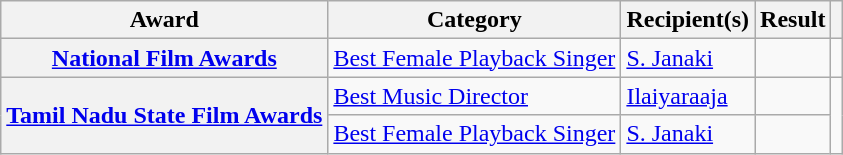<table class="wikitable plainrowheaders sortable">
<tr>
<th scope="col">Award</th>
<th scope="col">Category</th>
<th scope="col">Recipient(s)</th>
<th scope="col">Result</th>
<th scope="col" class="unsortable"></th>
</tr>
<tr>
<th scope="row"><a href='#'>National Film Awards</a></th>
<td><a href='#'>Best Female Playback Singer</a></td>
<td><a href='#'>S. Janaki</a></td>
<td></td>
<td style="text-align: center;"></td>
</tr>
<tr>
<th scope="row" rowspan="2"><a href='#'>Tamil Nadu State Film Awards</a></th>
<td><a href='#'>Best Music Director</a></td>
<td><a href='#'>Ilaiyaraaja</a></td>
<td></td>
<td rowspan="2" style="text-align: center;"></td>
</tr>
<tr>
<td><a href='#'>Best Female Playback Singer</a></td>
<td><a href='#'>S. Janaki</a></td>
<td></td>
</tr>
</table>
